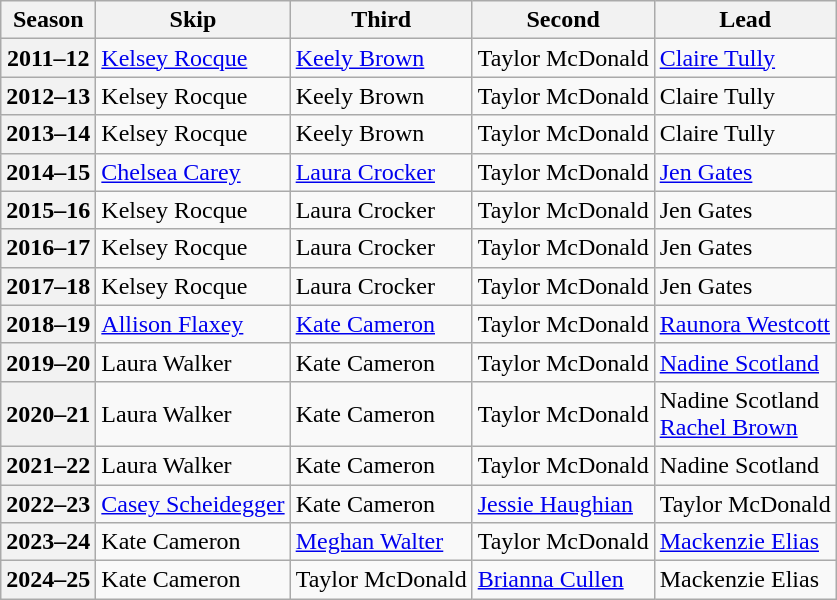<table class="wikitable">
<tr>
<th scope="col">Season</th>
<th scope="col">Skip</th>
<th scope="col">Third</th>
<th scope="col">Second</th>
<th scope="col">Lead</th>
</tr>
<tr>
<th scope="row">2011–12</th>
<td><a href='#'>Kelsey Rocque</a></td>
<td><a href='#'>Keely Brown</a></td>
<td>Taylor McDonald</td>
<td><a href='#'>Claire Tully</a></td>
</tr>
<tr>
<th scope="row">2012–13</th>
<td>Kelsey Rocque</td>
<td>Keely Brown</td>
<td>Taylor McDonald</td>
<td>Claire Tully</td>
</tr>
<tr>
<th scope="row">2013–14</th>
<td>Kelsey Rocque</td>
<td>Keely Brown</td>
<td>Taylor McDonald</td>
<td>Claire Tully</td>
</tr>
<tr>
<th scope="row">2014–15</th>
<td><a href='#'>Chelsea Carey</a></td>
<td><a href='#'>Laura Crocker</a></td>
<td>Taylor McDonald</td>
<td><a href='#'>Jen Gates</a></td>
</tr>
<tr>
<th scope="row">2015–16</th>
<td>Kelsey Rocque</td>
<td>Laura Crocker</td>
<td>Taylor McDonald</td>
<td>Jen Gates</td>
</tr>
<tr>
<th scope="row">2016–17</th>
<td>Kelsey Rocque</td>
<td>Laura Crocker</td>
<td>Taylor McDonald</td>
<td>Jen Gates</td>
</tr>
<tr>
<th scope="row">2017–18</th>
<td>Kelsey Rocque</td>
<td>Laura Crocker</td>
<td>Taylor McDonald</td>
<td>Jen Gates</td>
</tr>
<tr>
<th scope="row">2018–19</th>
<td><a href='#'>Allison Flaxey</a></td>
<td><a href='#'>Kate Cameron</a></td>
<td>Taylor McDonald</td>
<td><a href='#'>Raunora Westcott</a></td>
</tr>
<tr>
<th scope="row">2019–20</th>
<td>Laura Walker</td>
<td>Kate Cameron</td>
<td>Taylor McDonald</td>
<td><a href='#'>Nadine Scotland</a></td>
</tr>
<tr>
<th scope="row">2020–21</th>
<td>Laura Walker</td>
<td>Kate Cameron</td>
<td>Taylor McDonald</td>
<td>Nadine Scotland<br> <a href='#'>Rachel Brown</a></td>
</tr>
<tr>
<th scope="row">2021–22</th>
<td>Laura Walker</td>
<td>Kate Cameron</td>
<td>Taylor McDonald</td>
<td>Nadine Scotland</td>
</tr>
<tr>
<th scope="row">2022–23</th>
<td><a href='#'>Casey Scheidegger</a></td>
<td>Kate Cameron</td>
<td><a href='#'>Jessie Haughian</a></td>
<td>Taylor McDonald</td>
</tr>
<tr>
<th scope="row">2023–24</th>
<td>Kate Cameron</td>
<td><a href='#'>Meghan Walter</a></td>
<td>Taylor McDonald</td>
<td><a href='#'>Mackenzie Elias</a></td>
</tr>
<tr>
<th scope="row">2024–25</th>
<td>Kate Cameron</td>
<td>Taylor McDonald</td>
<td><a href='#'>Brianna Cullen</a></td>
<td>Mackenzie Elias</td>
</tr>
</table>
